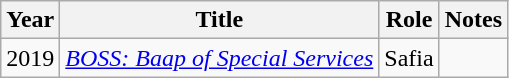<table class="wikitable sortable">
<tr>
<th>Year</th>
<th>Title</th>
<th>Role</th>
<th class="unsortable">Notes</th>
</tr>
<tr>
<td>2019</td>
<td><em><a href='#'>BOSS: Baap of Special Services</a></em></td>
<td>Safia</td>
<td></td>
</tr>
</table>
